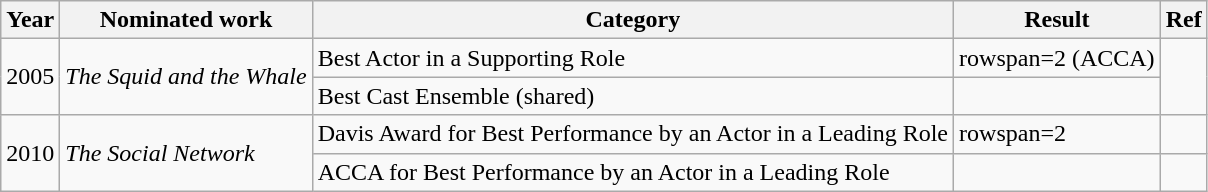<table class="wikitable">
<tr>
<th>Year</th>
<th>Nominated work</th>
<th>Category</th>
<th>Result</th>
<th>Ref</th>
</tr>
<tr>
<td rowspan=2>2005</td>
<td rowspan=2><em>The Squid and the Whale</em></td>
<td>Best Actor in a Supporting Role</td>
<td>rowspan=2  (ACCA)</td>
<td rowspan=2></td>
</tr>
<tr>
<td>Best Cast Ensemble (shared)</td>
</tr>
<tr>
<td rowspan=2>2010</td>
<td rowspan=2><em>The Social Network</em></td>
<td>Davis Award for Best Performance by an Actor in a Leading Role</td>
<td>rowspan=2 </td>
<td></td>
</tr>
<tr>
<td>ACCA for Best Performance by an Actor in a Leading Role</td>
<td></td>
</tr>
</table>
